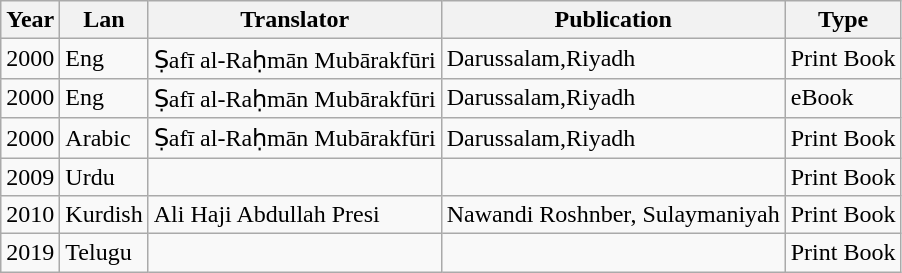<table class="wikitable">
<tr>
<th>Year</th>
<th>Lan</th>
<th>Translator</th>
<th>Publication</th>
<th>Type</th>
</tr>
<tr>
<td>2000</td>
<td>Eng</td>
<td>Ṣafī al-Raḥmān Mubārakfūri</td>
<td>Darussalam,Riyadh</td>
<td>Print Book</td>
</tr>
<tr>
<td>2000</td>
<td>Eng</td>
<td>Ṣafī al-Raḥmān Mubārakfūri</td>
<td>Darussalam,Riyadh</td>
<td>eBook</td>
</tr>
<tr>
<td>2000</td>
<td>Arabic</td>
<td>Ṣafī al-Raḥmān Mubārakfūri</td>
<td>Darussalam,Riyadh</td>
<td>Print Book</td>
</tr>
<tr>
<td>2009</td>
<td>Urdu</td>
<td></td>
<td></td>
<td>Print Book</td>
</tr>
<tr>
<td>2010</td>
<td>Kurdish</td>
<td>Ali Haji Abdullah Presi</td>
<td>Nawandi Roshnber, Sulaymaniyah</td>
<td>Print Book</td>
</tr>
<tr>
<td>2019</td>
<td>Telugu</td>
<td></td>
<td></td>
<td>Print Book</td>
</tr>
</table>
